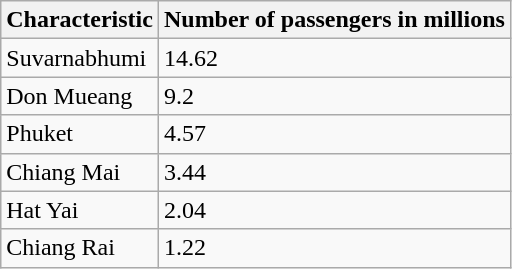<table class="wikitable">
<tr>
<th>Characteristic</th>
<th>Number of passengers in millions</th>
</tr>
<tr>
<td>Suvarnabhumi</td>
<td>14.62</td>
</tr>
<tr>
<td>Don Mueang</td>
<td>9.2</td>
</tr>
<tr>
<td>Phuket</td>
<td>4.57</td>
</tr>
<tr>
<td>Chiang Mai</td>
<td>3.44</td>
</tr>
<tr>
<td>Hat Yai</td>
<td>2.04</td>
</tr>
<tr>
<td>Chiang Rai</td>
<td>1.22</td>
</tr>
</table>
